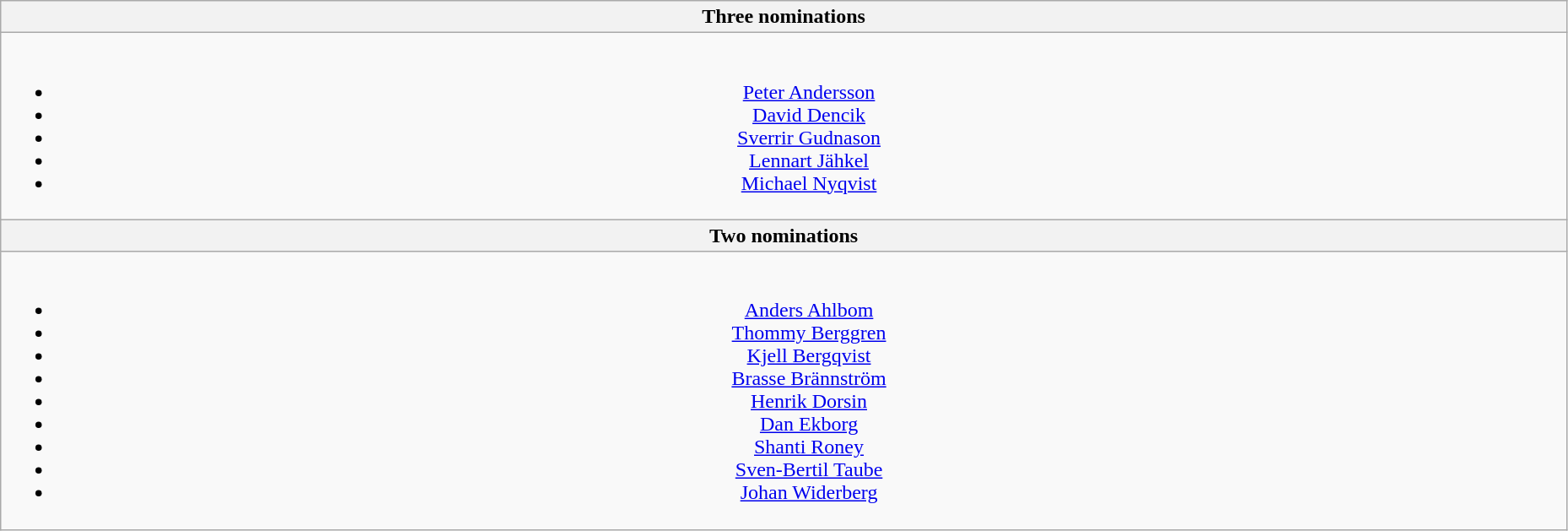<table class="wikitable" style="width:98%; text-align:center;">
<tr>
<th>Three nominations</th>
</tr>
<tr>
<td><br><ul><li><a href='#'>Peter Andersson</a></li><li><a href='#'>David Dencik</a></li><li><a href='#'>Sverrir Gudnason</a></li><li><a href='#'>Lennart Jähkel</a></li><li><a href='#'>Michael Nyqvist</a></li></ul></td>
</tr>
<tr>
<th>Two nominations</th>
</tr>
<tr>
<td><br><ul><li><a href='#'>Anders Ahlbom</a></li><li><a href='#'>Thommy Berggren</a></li><li><a href='#'>Kjell Bergqvist</a></li><li><a href='#'>Brasse Brännström</a></li><li><a href='#'>Henrik Dorsin</a></li><li><a href='#'>Dan Ekborg</a></li><li><a href='#'>Shanti Roney</a></li><li><a href='#'>Sven-Bertil Taube</a></li><li><a href='#'>Johan Widerberg</a></li></ul></td>
</tr>
</table>
